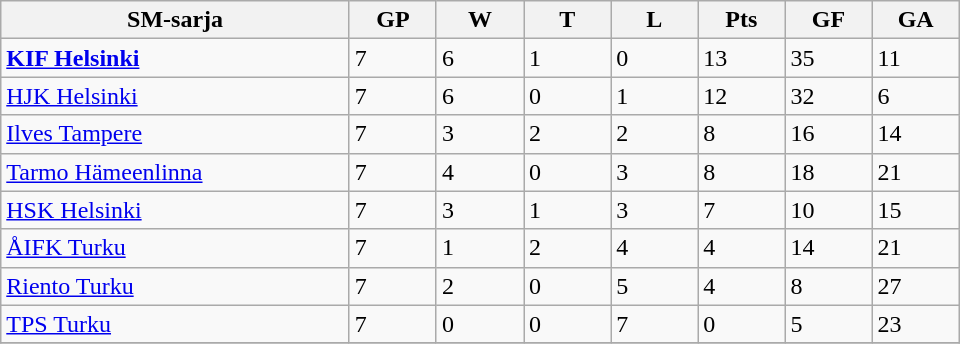<table class="wikitable" style="width: 40em;">
<tr>
<th bgcolor="#DDDDFF" width="20%">SM-sarja</th>
<th bgcolor="#DDDDFF" width="5%">GP</th>
<th bgcolor="#DDDDFF" width="5%">W</th>
<th bgcolor="#DDDDFF" width="5%">T</th>
<th bgcolor="#DDDDFF" width="5%">L</th>
<th bgcolor="#DDDDFF" width="5%">Pts</th>
<th bgcolor="#DDDDFF" width="5%">GF</th>
<th bgcolor="#DDDDFF" width="5%">GA</th>
</tr>
<tr>
<td><strong><a href='#'>KIF Helsinki</a></strong></td>
<td>7</td>
<td>6</td>
<td>1</td>
<td>0</td>
<td>13</td>
<td>35</td>
<td>11</td>
</tr>
<tr>
<td><a href='#'>HJK Helsinki</a></td>
<td>7</td>
<td>6</td>
<td>0</td>
<td>1</td>
<td>12</td>
<td>32</td>
<td>6</td>
</tr>
<tr>
<td><a href='#'>Ilves Tampere</a></td>
<td>7</td>
<td>3</td>
<td>2</td>
<td>2</td>
<td>8</td>
<td>16</td>
<td>14</td>
</tr>
<tr>
<td><a href='#'>Tarmo Hämeenlinna</a></td>
<td>7</td>
<td>4</td>
<td>0</td>
<td>3</td>
<td>8</td>
<td>18</td>
<td>21</td>
</tr>
<tr>
<td><a href='#'>HSK Helsinki</a></td>
<td>7</td>
<td>3</td>
<td>1</td>
<td>3</td>
<td>7</td>
<td>10</td>
<td>15</td>
</tr>
<tr>
<td><a href='#'>ÅIFK Turku</a></td>
<td>7</td>
<td>1</td>
<td>2</td>
<td>4</td>
<td>4</td>
<td>14</td>
<td>21</td>
</tr>
<tr>
<td><a href='#'>Riento Turku</a></td>
<td>7</td>
<td>2</td>
<td>0</td>
<td>5</td>
<td>4</td>
<td>8</td>
<td>27</td>
</tr>
<tr>
<td><a href='#'>TPS Turku</a></td>
<td>7</td>
<td>0</td>
<td>0</td>
<td>7</td>
<td>0</td>
<td>5</td>
<td>23</td>
</tr>
<tr>
</tr>
</table>
